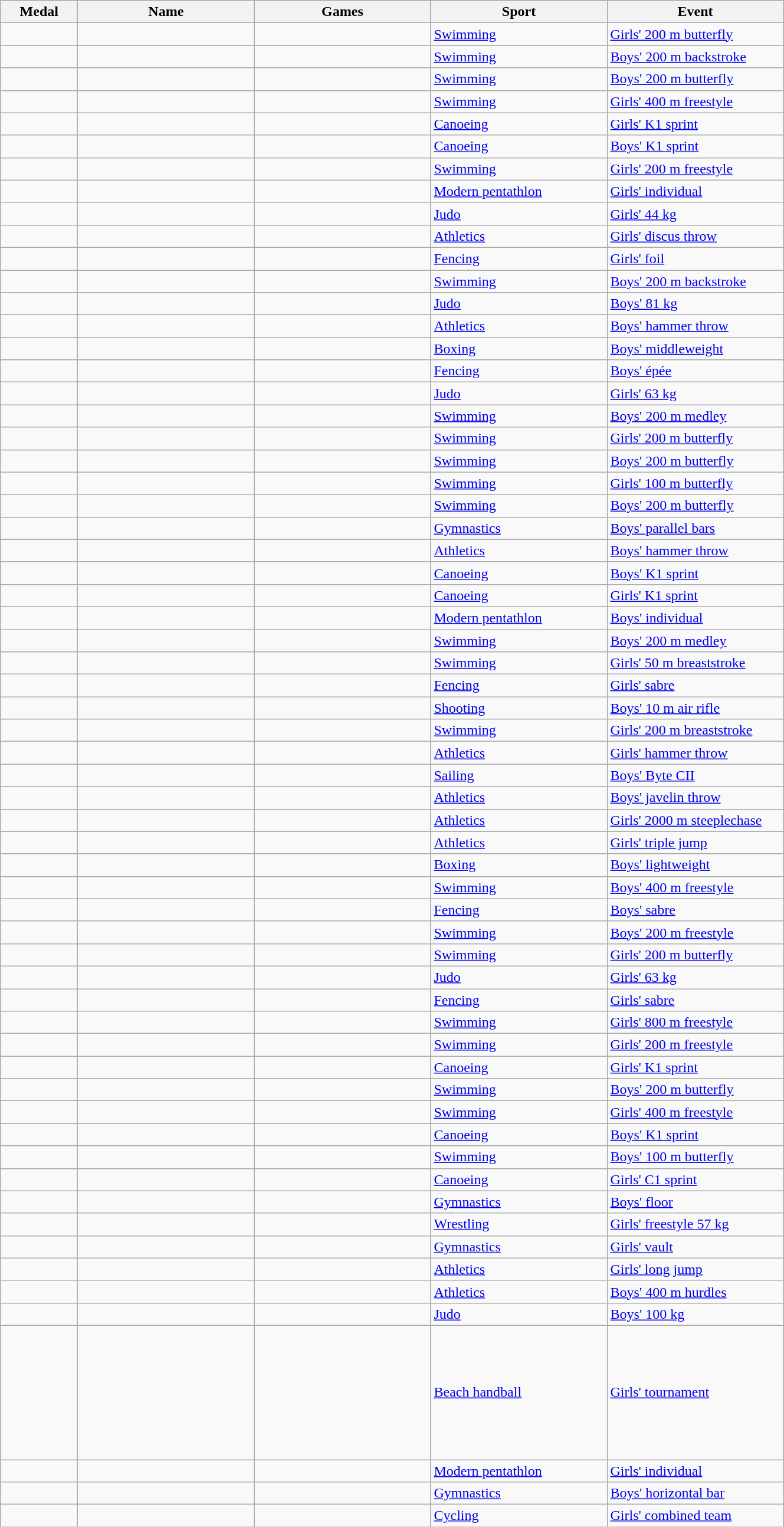<table class="wikitable sortable">
<tr>
<th style="width:5em">Medal</th>
<th style="width:12em">Name</th>
<th style="width:12em">Games</th>
<th style="width:12em">Sport</th>
<th style="width:12em">Event</th>
</tr>
<tr>
<td></td>
<td></td>
<td></td>
<td> <a href='#'>Swimming</a></td>
<td><a href='#'>Girls' 200 m butterfly</a></td>
</tr>
<tr>
<td></td>
<td></td>
<td></td>
<td> <a href='#'>Swimming</a></td>
<td><a href='#'>Boys' 200 m backstroke</a></td>
</tr>
<tr>
<td></td>
<td></td>
<td></td>
<td> <a href='#'>Swimming</a></td>
<td><a href='#'>Boys' 200 m butterfly</a></td>
</tr>
<tr>
<td></td>
<td></td>
<td></td>
<td> <a href='#'>Swimming</a></td>
<td><a href='#'>Girls' 400 m freestyle</a></td>
</tr>
<tr>
<td></td>
<td></td>
<td></td>
<td> <a href='#'>Canoeing</a></td>
<td><a href='#'>Girls' K1 sprint</a></td>
</tr>
<tr>
<td></td>
<td></td>
<td></td>
<td> <a href='#'>Canoeing</a></td>
<td><a href='#'>Boys' K1 sprint</a></td>
</tr>
<tr>
<td></td>
<td></td>
<td></td>
<td> <a href='#'>Swimming</a></td>
<td><a href='#'>Girls' 200 m freestyle</a></td>
</tr>
<tr>
<td></td>
<td></td>
<td></td>
<td> <a href='#'>Modern pentathlon</a></td>
<td><a href='#'>Girls' individual</a></td>
</tr>
<tr>
<td></td>
<td></td>
<td></td>
<td> <a href='#'>Judo</a></td>
<td><a href='#'>Girls' 44 kg</a></td>
</tr>
<tr>
<td></td>
<td></td>
<td></td>
<td> <a href='#'>Athletics</a></td>
<td><a href='#'>Girls' discus throw</a></td>
</tr>
<tr>
<td></td>
<td></td>
<td></td>
<td> <a href='#'>Fencing</a></td>
<td><a href='#'>Girls' foil</a></td>
</tr>
<tr>
<td></td>
<td></td>
<td></td>
<td> <a href='#'>Swimming</a></td>
<td><a href='#'>Boys' 200 m backstroke</a></td>
</tr>
<tr>
<td></td>
<td></td>
<td></td>
<td> <a href='#'>Judo</a></td>
<td><a href='#'>Boys' 81 kg</a></td>
</tr>
<tr>
<td></td>
<td></td>
<td></td>
<td> <a href='#'>Athletics</a></td>
<td><a href='#'>Boys' hammer throw</a></td>
</tr>
<tr>
<td></td>
<td></td>
<td></td>
<td> <a href='#'>Boxing</a></td>
<td><a href='#'>Boys' middleweight</a></td>
</tr>
<tr>
<td></td>
<td></td>
<td></td>
<td> <a href='#'>Fencing</a></td>
<td><a href='#'>Boys' épée</a></td>
</tr>
<tr>
<td></td>
<td></td>
<td></td>
<td> <a href='#'>Judo</a></td>
<td><a href='#'>Girls' 63 kg</a></td>
</tr>
<tr>
<td></td>
<td></td>
<td></td>
<td> <a href='#'>Swimming</a></td>
<td><a href='#'>Boys' 200 m medley</a></td>
</tr>
<tr>
<td></td>
<td></td>
<td></td>
<td> <a href='#'>Swimming</a></td>
<td><a href='#'>Girls' 200 m butterfly</a></td>
</tr>
<tr>
<td></td>
<td></td>
<td></td>
<td> <a href='#'>Swimming</a></td>
<td><a href='#'>Boys' 200 m butterfly</a></td>
</tr>
<tr>
<td></td>
<td></td>
<td></td>
<td> <a href='#'>Swimming</a></td>
<td><a href='#'>Girls' 100 m butterfly</a></td>
</tr>
<tr>
<td></td>
<td></td>
<td></td>
<td> <a href='#'>Swimming</a></td>
<td><a href='#'>Boys' 200 m butterfly</a></td>
</tr>
<tr>
<td></td>
<td></td>
<td></td>
<td> <a href='#'>Gymnastics</a></td>
<td><a href='#'>Boys' parallel bars</a></td>
</tr>
<tr>
<td></td>
<td></td>
<td></td>
<td> <a href='#'>Athletics</a></td>
<td><a href='#'>Boys' hammer throw</a></td>
</tr>
<tr>
<td></td>
<td></td>
<td></td>
<td> <a href='#'>Canoeing</a></td>
<td><a href='#'>Boys' K1 sprint</a></td>
</tr>
<tr>
<td></td>
<td></td>
<td></td>
<td> <a href='#'>Canoeing</a></td>
<td><a href='#'>Girls' K1 sprint</a></td>
</tr>
<tr>
<td></td>
<td></td>
<td></td>
<td> <a href='#'>Modern pentathlon</a></td>
<td><a href='#'>Boys' individual</a></td>
</tr>
<tr>
<td></td>
<td></td>
<td></td>
<td> <a href='#'>Swimming</a></td>
<td><a href='#'>Boys' 200 m medley</a></td>
</tr>
<tr>
<td></td>
<td></td>
<td></td>
<td> <a href='#'>Swimming</a></td>
<td><a href='#'>Girls' 50 m breaststroke</a></td>
</tr>
<tr>
<td></td>
<td></td>
<td></td>
<td> <a href='#'>Fencing</a></td>
<td><a href='#'>Girls' sabre</a></td>
</tr>
<tr>
<td></td>
<td></td>
<td></td>
<td> <a href='#'>Shooting</a></td>
<td><a href='#'>Boys' 10 m air rifle</a></td>
</tr>
<tr>
<td></td>
<td></td>
<td></td>
<td> <a href='#'>Swimming</a></td>
<td><a href='#'>Girls' 200 m breaststroke</a></td>
</tr>
<tr>
<td></td>
<td></td>
<td></td>
<td> <a href='#'>Athletics</a></td>
<td><a href='#'>Girls' hammer throw</a></td>
</tr>
<tr>
<td></td>
<td></td>
<td></td>
<td> <a href='#'>Sailing</a></td>
<td><a href='#'>Boys' Byte CII</a></td>
</tr>
<tr>
<td></td>
<td></td>
<td></td>
<td> <a href='#'>Athletics</a></td>
<td><a href='#'>Boys' javelin throw</a></td>
</tr>
<tr>
<td></td>
<td></td>
<td></td>
<td> <a href='#'>Athletics</a></td>
<td><a href='#'>Girls' 2000 m steeplechase</a></td>
</tr>
<tr>
<td></td>
<td></td>
<td></td>
<td> <a href='#'>Athletics</a></td>
<td><a href='#'>Girls' triple jump</a></td>
</tr>
<tr>
<td></td>
<td></td>
<td></td>
<td> <a href='#'>Boxing</a></td>
<td><a href='#'>Boys' lightweight</a></td>
</tr>
<tr>
<td></td>
<td></td>
<td></td>
<td> <a href='#'>Swimming</a></td>
<td><a href='#'>Boys' 400 m freestyle</a></td>
</tr>
<tr>
<td></td>
<td></td>
<td></td>
<td> <a href='#'>Fencing</a></td>
<td><a href='#'>Boys' sabre</a></td>
</tr>
<tr>
<td></td>
<td></td>
<td></td>
<td> <a href='#'>Swimming</a></td>
<td><a href='#'>Boys' 200 m freestyle</a></td>
</tr>
<tr>
<td></td>
<td></td>
<td></td>
<td> <a href='#'>Swimming</a></td>
<td><a href='#'>Girls' 200 m butterfly</a></td>
</tr>
<tr>
<td></td>
<td></td>
<td></td>
<td> <a href='#'>Judo</a></td>
<td><a href='#'>Girls' 63 kg</a></td>
</tr>
<tr>
<td></td>
<td></td>
<td></td>
<td> <a href='#'>Fencing</a></td>
<td><a href='#'>Girls' sabre</a></td>
</tr>
<tr>
<td></td>
<td></td>
<td></td>
<td> <a href='#'>Swimming</a></td>
<td><a href='#'>Girls' 800 m freestyle</a></td>
</tr>
<tr>
<td></td>
<td></td>
<td></td>
<td> <a href='#'>Swimming</a></td>
<td><a href='#'>Girls' 200 m freestyle</a></td>
</tr>
<tr>
<td></td>
<td></td>
<td></td>
<td> <a href='#'>Canoeing</a></td>
<td><a href='#'>Girls' K1 sprint</a></td>
</tr>
<tr>
<td></td>
<td></td>
<td></td>
<td> <a href='#'>Swimming</a></td>
<td><a href='#'>Boys' 200 m butterfly</a></td>
</tr>
<tr>
<td></td>
<td></td>
<td></td>
<td> <a href='#'>Swimming</a></td>
<td><a href='#'>Girls' 400 m freestyle</a></td>
</tr>
<tr>
<td></td>
<td></td>
<td></td>
<td> <a href='#'>Canoeing</a></td>
<td><a href='#'>Boys' K1 sprint</a></td>
</tr>
<tr>
<td></td>
<td></td>
<td></td>
<td> <a href='#'>Swimming</a></td>
<td><a href='#'>Boys' 100 m butterfly</a></td>
</tr>
<tr>
<td></td>
<td></td>
<td></td>
<td> <a href='#'>Canoeing</a></td>
<td><a href='#'>Girls' C1 sprint</a></td>
</tr>
<tr>
<td></td>
<td></td>
<td></td>
<td> <a href='#'>Gymnastics</a></td>
<td><a href='#'>Boys' floor</a></td>
</tr>
<tr>
<td></td>
<td></td>
<td></td>
<td> <a href='#'>Wrestling</a></td>
<td><a href='#'>Girls' freestyle 57 kg</a></td>
</tr>
<tr>
<td></td>
<td></td>
<td></td>
<td> <a href='#'>Gymnastics</a></td>
<td><a href='#'>Girls' vault</a></td>
</tr>
<tr>
<td></td>
<td></td>
<td></td>
<td> <a href='#'>Athletics</a></td>
<td><a href='#'>Girls' long jump</a></td>
</tr>
<tr>
<td></td>
<td></td>
<td></td>
<td> <a href='#'>Athletics</a></td>
<td><a href='#'>Boys' 400 m hurdles</a></td>
</tr>
<tr>
<td></td>
<td></td>
<td></td>
<td> <a href='#'>Judo</a></td>
<td><a href='#'>Boys' 100 kg</a></td>
</tr>
<tr>
<td></td>
<td><br><br><br><br><br><br><br><br></td>
<td></td>
<td> <a href='#'>Beach handball</a></td>
<td><a href='#'>Girls' tournament</a></td>
</tr>
<tr>
<td></td>
<td></td>
<td></td>
<td> <a href='#'>Modern pentathlon</a></td>
<td><a href='#'>Girls' individual</a></td>
</tr>
<tr>
<td></td>
<td></td>
<td></td>
<td> <a href='#'>Gymnastics</a></td>
<td><a href='#'>Boys' horizontal bar</a></td>
</tr>
<tr>
<td></td>
<td><br></td>
<td></td>
<td> <a href='#'>Cycling</a></td>
<td><a href='#'>Girls' combined team</a></td>
</tr>
</table>
